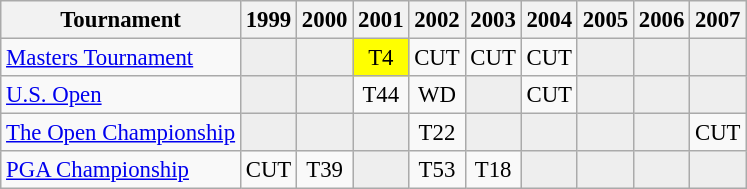<table class="wikitable" style="font-size:95%;text-align:center;">
<tr>
<th>Tournament</th>
<th>1999</th>
<th>2000</th>
<th>2001</th>
<th>2002</th>
<th>2003</th>
<th>2004</th>
<th>2005</th>
<th>2006</th>
<th>2007</th>
</tr>
<tr>
<td align=left><a href='#'>Masters Tournament</a></td>
<td style="background:#eeeeee;"></td>
<td style="background:#eeeeee;"></td>
<td style="background:yellow;">T4</td>
<td>CUT</td>
<td>CUT</td>
<td>CUT</td>
<td style="background:#eeeeee;"></td>
<td style="background:#eeeeee;"></td>
<td style="background:#eeeeee;"></td>
</tr>
<tr>
<td align=left><a href='#'>U.S. Open</a></td>
<td style="background:#eeeeee;"></td>
<td style="background:#eeeeee;"></td>
<td>T44</td>
<td>WD</td>
<td style="background:#eeeeee;"></td>
<td>CUT</td>
<td style="background:#eeeeee;"></td>
<td style="background:#eeeeee;"></td>
<td style="background:#eeeeee;"></td>
</tr>
<tr>
<td align=left><a href='#'>The Open Championship</a></td>
<td style="background:#eeeeee;"></td>
<td style="background:#eeeeee;"></td>
<td style="background:#eeeeee;"></td>
<td>T22</td>
<td style="background:#eeeeee;"></td>
<td style="background:#eeeeee;"></td>
<td style="background:#eeeeee;"></td>
<td style="background:#eeeeee;"></td>
<td>CUT</td>
</tr>
<tr>
<td align=left><a href='#'>PGA Championship</a></td>
<td>CUT</td>
<td>T39</td>
<td style="background:#eeeeee;"></td>
<td>T53</td>
<td>T18</td>
<td style="background:#eeeeee;"></td>
<td style="background:#eeeeee;"></td>
<td style="background:#eeeeee;"></td>
<td style="background:#eeeeee;"></td>
</tr>
</table>
